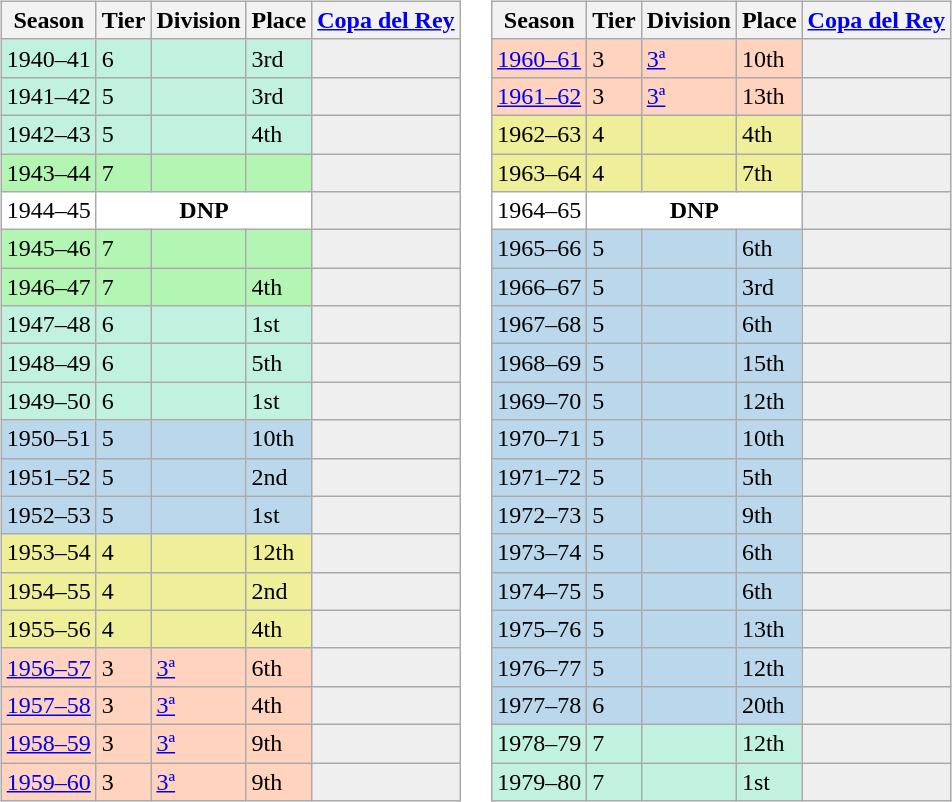<table>
<tr>
<td valign="top" width=0%><br><table class="wikitable">
<tr style="background:#f0f6fa;">
<th>Season</th>
<th>Tier</th>
<th>Division</th>
<th>Place</th>
<th><a href='#'>Copa del Rey</a></th>
</tr>
<tr>
<td style="background:#C0F2DF;">1940–41</td>
<td style="background:#C0F2DF;">6</td>
<td style="background:#C0F2DF;"></td>
<td style="background:#C0F2DF;">3rd</td>
<th style="background:#efefef;"></th>
</tr>
<tr>
<td style="background:#C0F2DF;">1941–42</td>
<td style="background:#C0F2DF;">5</td>
<td style="background:#C0F2DF;"></td>
<td style="background:#C0F2DF;">3rd</td>
<th style="background:#efefef;"></th>
</tr>
<tr>
<td style="background:#C0F2DF;">1942–43</td>
<td style="background:#C0F2DF;">5</td>
<td style="background:#C0F2DF;"></td>
<td style="background:#C0F2DF;">4th</td>
<th style="background:#efefef;"></th>
</tr>
<tr>
<td style="background:#B3F5B3;">1943–44</td>
<td style="background:#B3F5B3;">7</td>
<td style="background:#B3F5B3;"></td>
<td style="background:#B3F5B3;"></td>
<th style="background:#efefef;"></th>
</tr>
<tr>
<td style="background:#FFFFFF;">1944–45</td>
<th style="background:#FFFFFF;" colspan="3">DNP</th>
<th style="background:#efefef;"></th>
</tr>
<tr>
<td style="background:#B3F5B3;">1945–46</td>
<td style="background:#B3F5B3;">7</td>
<td style="background:#B3F5B3;"></td>
<td style="background:#B3F5B3;"></td>
<th style="background:#efefef;"></th>
</tr>
<tr>
<td style="background:#B3F5B3;">1946–47</td>
<td style="background:#B3F5B3;">7</td>
<td style="background:#B3F5B3;"></td>
<td style="background:#B3F5B3;">4th</td>
<th style="background:#efefef;"></th>
</tr>
<tr>
<td style="background:#C0F2DF;">1947–48</td>
<td style="background:#C0F2DF;">6</td>
<td style="background:#C0F2DF;"></td>
<td style="background:#C0F2DF;">1st</td>
<th style="background:#efefef;"></th>
</tr>
<tr>
<td style="background:#C0F2DF;">1948–49</td>
<td style="background:#C0F2DF;">6</td>
<td style="background:#C0F2DF;"></td>
<td style="background:#C0F2DF;">5th</td>
<th style="background:#efefef;"></th>
</tr>
<tr>
<td style="background:#C0F2DF;">1949–50</td>
<td style="background:#C0F2DF;">6</td>
<td style="background:#C0F2DF;"></td>
<td style="background:#C0F2DF;">1st</td>
<th style="background:#efefef;"></th>
</tr>
<tr>
<td style="background:#BBD7EC;">1950–51</td>
<td style="background:#BBD7EC;">5</td>
<td style="background:#BBD7EC;"></td>
<td style="background:#BBD7EC;">10th</td>
<th style="background:#efefef;"></th>
</tr>
<tr>
<td style="background:#BBD7EC;">1951–52</td>
<td style="background:#BBD7EC;">5</td>
<td style="background:#BBD7EC;"></td>
<td style="background:#BBD7EC;">2nd</td>
<th style="background:#efefef;"></th>
</tr>
<tr>
<td style="background:#BBD7EC;">1952–53</td>
<td style="background:#BBD7EC;">5</td>
<td style="background:#BBD7EC;"></td>
<td style="background:#BBD7EC;">1st</td>
<th style="background:#efefef;"></th>
</tr>
<tr>
<td style="background:#EFEF99;">1953–54</td>
<td style="background:#EFEF99;">4</td>
<td style="background:#EFEF99;"></td>
<td style="background:#EFEF99;">12th</td>
<th style="background:#efefef;"></th>
</tr>
<tr>
<td style="background:#EFEF99;">1954–55</td>
<td style="background:#EFEF99;">4</td>
<td style="background:#EFEF99;"></td>
<td style="background:#EFEF99;">2nd</td>
<th style="background:#efefef;"></th>
</tr>
<tr>
<td style="background:#EFEF99;">1955–56</td>
<td style="background:#EFEF99;">4</td>
<td style="background:#EFEF99;"></td>
<td style="background:#EFEF99;">4th</td>
<th style="background:#efefef;"></th>
</tr>
<tr>
<td style="background:#FFD3BD;"><a href='#'>1956–57</a></td>
<td style="background:#FFD3BD;">3</td>
<td style="background:#FFD3BD;"><a href='#'>3ª</a></td>
<td style="background:#FFD3BD;">6th</td>
<td style="background:#efefef;"></td>
</tr>
<tr>
<td style="background:#FFD3BD;"><a href='#'>1957–58</a></td>
<td style="background:#FFD3BD;">3</td>
<td style="background:#FFD3BD;"><a href='#'>3ª</a></td>
<td style="background:#FFD3BD;">4th</td>
<td style="background:#efefef;"></td>
</tr>
<tr>
<td style="background:#FFD3BD;"><a href='#'>1958–59</a></td>
<td style="background:#FFD3BD;">3</td>
<td style="background:#FFD3BD;"><a href='#'>3ª</a></td>
<td style="background:#FFD3BD;">9th</td>
<th style="background:#efefef;"></th>
</tr>
<tr>
<td style="background:#FFD3BD;"><a href='#'>1959–60</a></td>
<td style="background:#FFD3BD;">3</td>
<td style="background:#FFD3BD;"><a href='#'>3ª</a></td>
<td style="background:#FFD3BD;">9th</td>
<th style="background:#efefef;"></th>
</tr>
</table>
</td>
<td valign="top" width=0%><br><table class="wikitable">
<tr style="background:#f0f6fa;">
<th>Season</th>
<th>Tier</th>
<th>Division</th>
<th>Place</th>
<th><a href='#'>Copa del Rey</a></th>
</tr>
<tr>
<td style="background:#FFD3BD;"><a href='#'>1960–61</a></td>
<td style="background:#FFD3BD;">3</td>
<td style="background:#FFD3BD;"><a href='#'>3ª</a></td>
<td style="background:#FFD3BD;">10th</td>
<th style="background:#efefef;"></th>
</tr>
<tr>
<td style="background:#FFD3BD;"><a href='#'>1961–62</a></td>
<td style="background:#FFD3BD;">3</td>
<td style="background:#FFD3BD;"><a href='#'>3ª</a></td>
<td style="background:#FFD3BD;">13th</td>
<th style="background:#efefef;"></th>
</tr>
<tr>
<td style="background:#EFEF99;">1962–63</td>
<td style="background:#EFEF99;">4</td>
<td style="background:#EFEF99;"></td>
<td style="background:#EFEF99;">4th</td>
<th style="background:#efefef;"></th>
</tr>
<tr>
<td style="background:#EFEF99;">1963–64</td>
<td style="background:#EFEF99;">4</td>
<td style="background:#EFEF99;"></td>
<td style="background:#EFEF99;">7th</td>
<th style="background:#efefef;"></th>
</tr>
<tr>
<td style="background:#FFFFFF;">1964–65</td>
<th style="background:#FFFFFF;" colspan="3">DNP</th>
<th style="background:#efefef;"></th>
</tr>
<tr>
<td style="background:#BBD7EC;">1965–66</td>
<td style="background:#BBD7EC;">5</td>
<td style="background:#BBD7EC;"></td>
<td style="background:#BBD7EC;">6th</td>
<th style="background:#efefef;"></th>
</tr>
<tr>
<td style="background:#BBD7EC;">1966–67</td>
<td style="background:#BBD7EC;">5</td>
<td style="background:#BBD7EC;"></td>
<td style="background:#BBD7EC;">3rd</td>
<th style="background:#efefef;"></th>
</tr>
<tr>
<td style="background:#BBD7EC;">1967–68</td>
<td style="background:#BBD7EC;">5</td>
<td style="background:#BBD7EC;"></td>
<td style="background:#BBD7EC;">6th</td>
<th style="background:#efefef;"></th>
</tr>
<tr>
<td style="background:#BBD7EC;">1968–69</td>
<td style="background:#BBD7EC;">5</td>
<td style="background:#BBD7EC;"></td>
<td style="background:#BBD7EC;">15th</td>
<th style="background:#efefef;"></th>
</tr>
<tr>
<td style="background:#BBD7EC;">1969–70</td>
<td style="background:#BBD7EC;">5</td>
<td style="background:#BBD7EC;"></td>
<td style="background:#BBD7EC;">12th</td>
<th style="background:#efefef;"></th>
</tr>
<tr>
<td style="background:#BBD7EC;">1970–71</td>
<td style="background:#BBD7EC;">5</td>
<td style="background:#BBD7EC;"></td>
<td style="background:#BBD7EC;">10th</td>
<th style="background:#efefef;"></th>
</tr>
<tr>
<td style="background:#BBD7EC;">1971–72</td>
<td style="background:#BBD7EC;">5</td>
<td style="background:#BBD7EC;"></td>
<td style="background:#BBD7EC;">5th</td>
<th style="background:#efefef;"></th>
</tr>
<tr>
<td style="background:#BBD7EC;">1972–73</td>
<td style="background:#BBD7EC;">5</td>
<td style="background:#BBD7EC;"></td>
<td style="background:#BBD7EC;">9th</td>
<th style="background:#efefef;"></th>
</tr>
<tr>
<td style="background:#BBD7EC;">1973–74</td>
<td style="background:#BBD7EC;">5</td>
<td style="background:#BBD7EC;"></td>
<td style="background:#BBD7EC;">6th</td>
<th style="background:#efefef;"></th>
</tr>
<tr>
<td style="background:#BBD7EC;">1974–75</td>
<td style="background:#BBD7EC;">5</td>
<td style="background:#BBD7EC;"></td>
<td style="background:#BBD7EC;">6th</td>
<th style="background:#efefef;"></th>
</tr>
<tr>
<td style="background:#BBD7EC;">1975–76</td>
<td style="background:#BBD7EC;">5</td>
<td style="background:#BBD7EC;"></td>
<td style="background:#BBD7EC;">13th</td>
<th style="background:#efefef;"></th>
</tr>
<tr>
<td style="background:#BBD7EC;">1976–77</td>
<td style="background:#BBD7EC;">5</td>
<td style="background:#BBD7EC;"></td>
<td style="background:#BBD7EC;">12th</td>
<th style="background:#efefef;"></th>
</tr>
<tr>
<td style="background:#BBD7EC;">1977–78</td>
<td style="background:#BBD7EC;">6</td>
<td style="background:#BBD7EC;"></td>
<td style="background:#BBD7EC;">20th</td>
<th style="background:#efefef;"></th>
</tr>
<tr>
<td style="background:#C0F2DF;">1978–79</td>
<td style="background:#C0F2DF;">7</td>
<td style="background:#C0F2DF;"></td>
<td style="background:#C0F2DF;">12th</td>
<th style="background:#efefef;"></th>
</tr>
<tr>
<td style="background:#C0F2DF;">1979–80</td>
<td style="background:#C0F2DF;">7</td>
<td style="background:#C0F2DF;"></td>
<td style="background:#C0F2DF;">1st</td>
<th style="background:#efefef;"></th>
</tr>
</table>
</td>
</tr>
</table>
